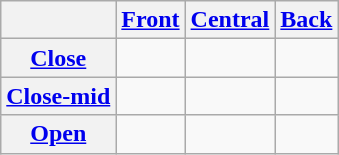<table class="wikitable" style=text-align:center>
<tr>
<th></th>
<th><a href='#'>Front</a></th>
<th><a href='#'>Central</a></th>
<th><a href='#'>Back</a></th>
</tr>
<tr>
<th><a href='#'>Close</a></th>
<td></td>
<td></td>
<td></td>
</tr>
<tr>
<th><a href='#'>Close-mid</a></th>
<td></td>
<td></td>
<td></td>
</tr>
<tr>
<th><a href='#'>Open</a></th>
<td></td>
<td></td>
<td></td>
</tr>
</table>
